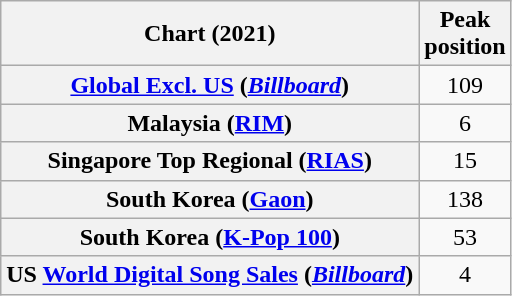<table class="wikitable sortable plainrowheaders" style="text-align:center">
<tr>
<th scope="col">Chart (2021)</th>
<th scope="col">Peak<br>position</th>
</tr>
<tr>
<th scope="row"><a href='#'>Global Excl. US</a> (<em><a href='#'>Billboard</a></em>)</th>
<td>109</td>
</tr>
<tr>
<th scope="row">Malaysia (<a href='#'>RIM</a>)</th>
<td>6</td>
</tr>
<tr>
<th scope="row">Singapore Top Regional (<a href='#'>RIAS</a>)</th>
<td>15</td>
</tr>
<tr>
<th scope="row">South Korea (<a href='#'>Gaon</a>)</th>
<td>138</td>
</tr>
<tr>
<th scope="row">South Korea (<a href='#'>K-Pop 100</a>)</th>
<td>53</td>
</tr>
<tr>
<th scope="row">US <a href='#'>World Digital Song Sales</a> (<em><a href='#'>Billboard</a></em>)</th>
<td>4</td>
</tr>
</table>
